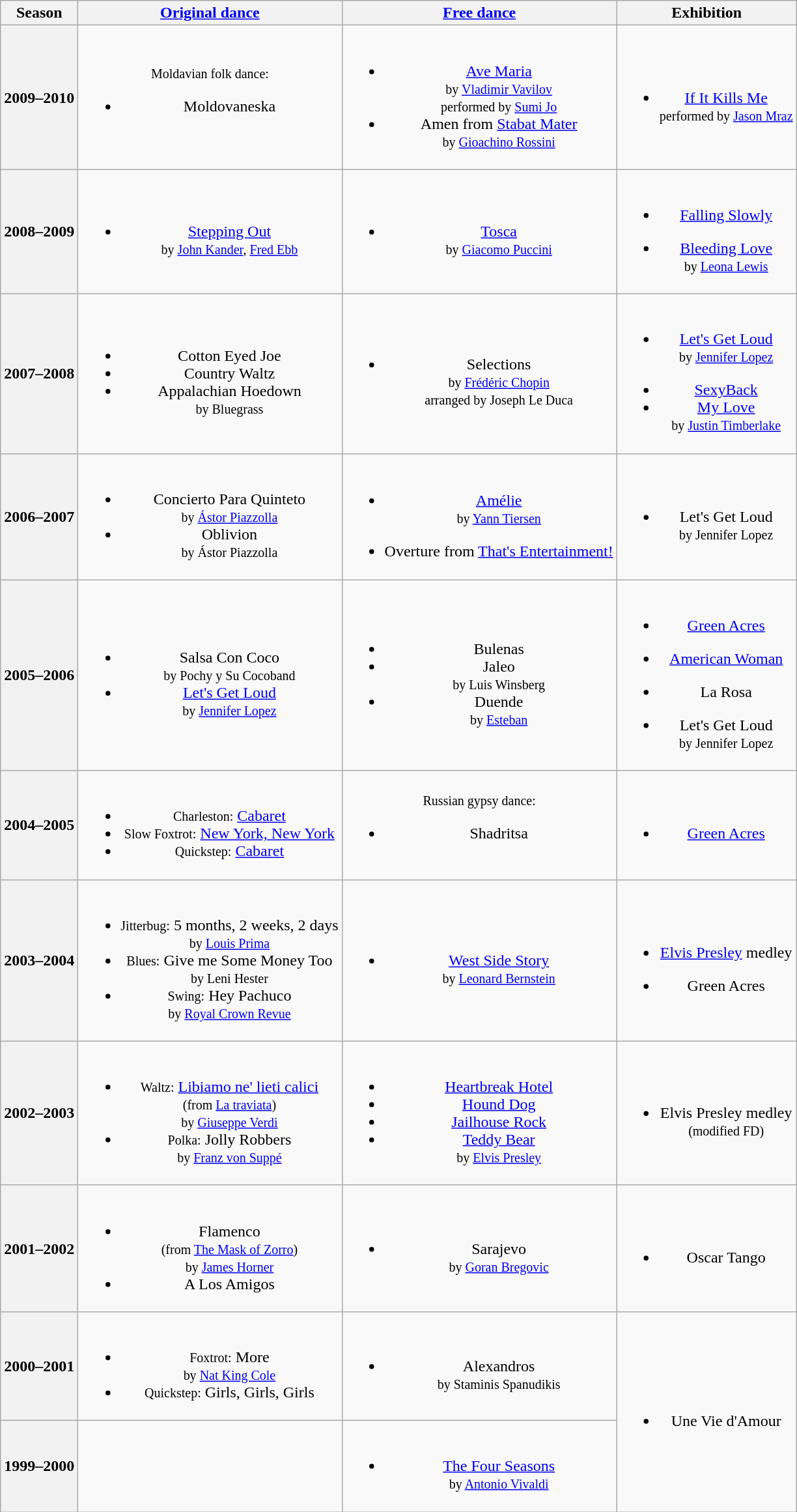<table class= wikitable style= text-align:center>
<tr>
<th>Season</th>
<th><a href='#'>Original dance</a></th>
<th><a href='#'>Free dance</a></th>
<th>Exhibition</th>
</tr>
<tr>
<th>2009–2010 <br></th>
<td><small>Moldavian folk dance:</small><br><ul><li>Moldovaneska</li></ul></td>
<td><br><ul><li><a href='#'>Ave Maria</a> <br><small> by <a href='#'>Vladimir Vavilov</a> <br> performed by <a href='#'>Sumi Jo</a> </small></li><li>Amen from <a href='#'>Stabat Mater</a> <br><small> by <a href='#'>Gioachino Rossini</a> </small></li></ul></td>
<td><br><ul><li><a href='#'>If It Kills Me</a> <br><small> performed by <a href='#'>Jason Mraz</a> </small></li></ul></td>
</tr>
<tr>
<th>2008–2009 <br></th>
<td><br><ul><li><a href='#'>Stepping Out</a> <br><small> by <a href='#'>John Kander</a>, <a href='#'>Fred Ebb</a> </small></li></ul></td>
<td><br><ul><li><a href='#'>Tosca</a> <br><small> by <a href='#'>Giacomo Puccini</a> </small></li></ul></td>
<td><br><ul><li><a href='#'>Falling Slowly</a></li></ul><ul><li><a href='#'>Bleeding Love</a> <br><small> by <a href='#'>Leona Lewis</a> </small></li></ul></td>
</tr>
<tr>
<th>2007–2008 <br></th>
<td><br><ul><li>Cotton Eyed Joe</li><li>Country Waltz</li><li>Appalachian Hoedown <br><small> by Bluegrass </small></li></ul></td>
<td><br><ul><li>Selections <br><small> by <a href='#'>Frédéric Chopin</a> <br> arranged by Joseph Le Duca </small></li></ul></td>
<td><br><ul><li><a href='#'>Let's Get Loud</a> <br><small> by <a href='#'>Jennifer Lopez</a> </small></li></ul><ul><li><a href='#'>SexyBack</a></li><li><a href='#'>My Love</a> <br><small> by <a href='#'>Justin Timberlake</a> </small></li></ul></td>
</tr>
<tr>
<th>2006–2007 <br></th>
<td><br><ul><li>Concierto Para Quinteto <br><small> by <a href='#'>Ástor Piazzolla</a> </small></li><li>Oblivion <br><small> by Ástor Piazzolla </small></li></ul></td>
<td><br><ul><li><a href='#'>Amélie</a> <br><small> by <a href='#'>Yann Tiersen</a> </small></li></ul><ul><li>Overture from <a href='#'>That's Entertainment!</a></li></ul></td>
<td><br><ul><li>Let's Get Loud <br><small> by Jennifer Lopez </small></li></ul></td>
</tr>
<tr>
<th>2005–2006 <br></th>
<td><br><ul><li>Salsa Con Coco <br><small> by Pochy y Su Cocoband </small></li><li><a href='#'>Let's Get Loud</a> <br><small> by <a href='#'>Jennifer Lopez</a> </small></li></ul></td>
<td><br><ul><li>Bulenas</li><li>Jaleo <br><small> by Luis Winsberg </small></li><li>Duende <br><small> by <a href='#'>Esteban</a> </small></li></ul></td>
<td><br><ul><li><a href='#'>Green Acres</a></li></ul><ul><li><a href='#'>American Woman</a></li></ul><ul><li>La Rosa</li></ul><ul><li>Let's Get Loud <br><small> by Jennifer Lopez </small></li></ul></td>
</tr>
<tr>
<th>2004–2005 <br></th>
<td><br><ul><li><small>Charleston:</small> <a href='#'>Cabaret</a></li><li><small>Slow Foxtrot:</small> <a href='#'>New York, New York</a></li><li><small>Quickstep:</small> <a href='#'>Cabaret</a></li></ul></td>
<td><small>Russian gypsy dance:</small><br><ul><li>Shadritsa</li></ul></td>
<td><br><ul><li><a href='#'>Green Acres</a></li></ul></td>
</tr>
<tr>
<th>2003–2004 <br></th>
<td><br><ul><li><small>Jitterbug:</small> 5 months, 2 weeks, 2 days <br><small> by <a href='#'>Louis Prima</a> </small></li><li><small>Blues:</small> Give me Some Money Too <br><small> by Leni Hester </small></li><li><small>Swing:</small> Hey Pachuco <br><small> by <a href='#'>Royal Crown Revue</a> </small></li></ul></td>
<td><br><ul><li><a href='#'>West Side Story</a> <br><small> by <a href='#'>Leonard Bernstein</a> </small></li></ul></td>
<td><br><ul><li><a href='#'>Elvis Presley</a> medley</li></ul><ul><li>Green Acres</li></ul></td>
</tr>
<tr>
<th>2002–2003 <br></th>
<td><br><ul><li><small>Waltz:</small> <a href='#'>Libiamo ne' lieti calici</a> <br><small> (from <a href='#'>La traviata</a>) <br> by <a href='#'>Giuseppe Verdi</a> </small></li><li><small>Polka:</small> Jolly Robbers <br><small> by <a href='#'>Franz von Suppé</a> </small></li></ul></td>
<td><br><ul><li><a href='#'>Heartbreak Hotel</a></li><li><a href='#'>Hound Dog</a></li><li><a href='#'>Jailhouse Rock</a></li><li><a href='#'>Teddy Bear</a> <br><small> by <a href='#'>Elvis Presley</a> </small></li></ul></td>
<td><br><ul><li>Elvis Presley medley <br><small> (modified FD) </small></li></ul></td>
</tr>
<tr>
<th>2001–2002 <br></th>
<td><br><ul><li>Flamenco <br><small> (from <a href='#'>The Mask of Zorro</a>) <br> by <a href='#'>James Horner</a> </small></li><li>A Los Amigos</li></ul></td>
<td><br><ul><li>Sarajevo <br><small> by <a href='#'>Goran Bregovic</a> </small></li></ul></td>
<td><br><ul><li>Oscar Tango</li></ul></td>
</tr>
<tr>
<th>2000–2001 <br></th>
<td><br><ul><li><small>Foxtrot:</small> More <br><small> by <a href='#'>Nat King Cole</a> </small></li><li><small>Quickstep:</small> Girls, Girls, Girls</li></ul></td>
<td><br><ul><li>Alexandros <br><small> by Staminis Spanudikis </small></li></ul></td>
<td rowspan=2><br><ul><li>Une Vie d'Amour</li></ul></td>
</tr>
<tr>
<th>1999–2000</th>
<td></td>
<td><br><ul><li><a href='#'>The Four Seasons</a> <br><small> by <a href='#'>Antonio Vivaldi</a> </small></li></ul></td>
</tr>
</table>
